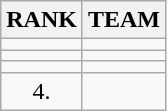<table class="wikitable">
<tr>
<th>RANK</th>
<th>TEAM</th>
</tr>
<tr>
<td align="center"></td>
<td></td>
</tr>
<tr>
<td align="center"></td>
<td></td>
</tr>
<tr>
<td align="center"></td>
<td></td>
</tr>
<tr>
<td align="center">4.</td>
<td></td>
</tr>
</table>
